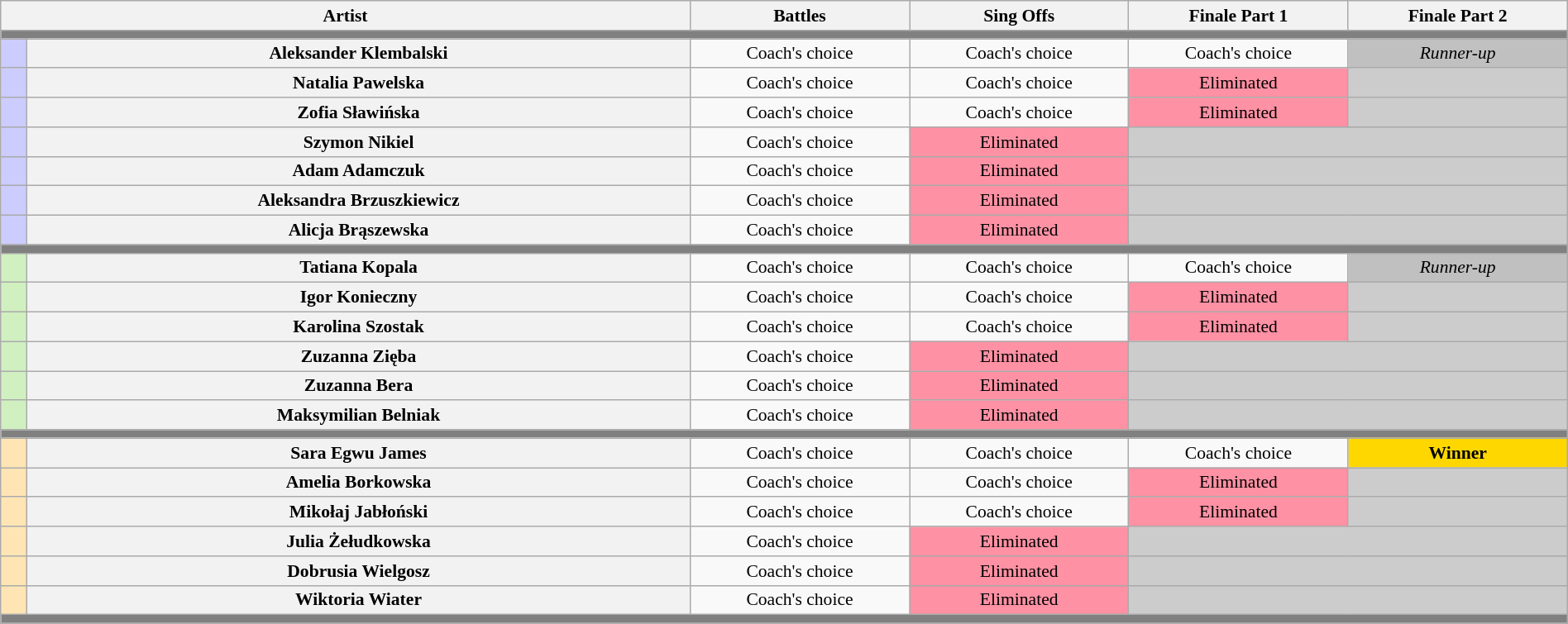<table class="wikitable"  style="font-size:90%; text-align:center; width:100%;">
<tr>
<th colspan="2">Artist</th>
<th style="width:14%;">Battles</th>
<th style="width:14%;">Sing Offs</th>
<th style="width:14%;">Finale Part 1</th>
<th style="width:14%;">Finale Part 2</th>
</tr>
<tr>
<th colspan="6" style="background:gray;"></th>
</tr>
<tr>
<th style="background:#ccf;"></th>
<th>Aleksander Klembalski</th>
<td>Coach's choice</td>
<td>Coach's choice</td>
<td>Coach's choice</td>
<td colspan="1"  style="background:silver"><em>Runner-up</em></td>
</tr>
<tr>
<th style="background:#ccf;"></th>
<th>Natalia Pawelska</th>
<td>Coach's choice</td>
<td>Coach's choice</td>
<td style="background:#FF91A4;">Eliminated</td>
<th colspan="1" style="background:#ccc;"></th>
</tr>
<tr>
<th style="background:#ccf;"></th>
<th>Zofia Sławińska</th>
<td>Coach's choice</td>
<td>Coach's choice</td>
<td style="background:#FF91A4;">Eliminated</td>
<th colspan="1" style="background:#ccc;"></th>
</tr>
<tr>
<th style="background:#ccf;"></th>
<th>Szymon Nikiel</th>
<td>Coach's choice</td>
<td style="background:#FF91A4;">Eliminated</td>
<td colspan="2" style="background:#ccc;"></td>
</tr>
<tr>
<th style="background:#ccf;"></th>
<th>Adam Adamczuk</th>
<td>Coach's choice</td>
<td style="background:#FF91A4;">Eliminated</td>
<td colspan="2" style="background:#ccc;"></td>
</tr>
<tr>
<th style="background:#ccf;"></th>
<th>Aleksandra Brzuszkiewicz</th>
<td>Coach's choice</td>
<td style="background:#FF91A4;">Eliminated</td>
<td colspan="2" style="background:#ccc;"></td>
</tr>
<tr>
<th style="background:#ccf;"></th>
<th>Alicja Brąszewska</th>
<td>Coach's choice</td>
<td style="background:#FF91A4;">Eliminated</td>
<td colspan="2" style="background:#ccc;"></td>
</tr>
<tr>
<th colspan="6" style="background:gray;"></th>
</tr>
<tr>
<th style="background:#d0f0c0;"></th>
<th>Tatiana Kopala</th>
<td>Coach's choice</td>
<td>Coach's choice</td>
<td>Coach's choice</td>
<td colspan="1"  style="background:silver"><em>Runner-up</em></td>
</tr>
<tr>
<th style="background:#d0f0c0;"></th>
<th>Igor Konieczny</th>
<td>Coach's choice</td>
<td>Coach's choice</td>
<td style="background:#FF91A4;">Eliminated</td>
<th colspan="1" style="background:#ccc;"></th>
</tr>
<tr>
<th style="background:#d0f0c0;"></th>
<th>Karolina Szostak</th>
<td>Coach's choice</td>
<td>Coach's choice</td>
<td style="background:#FF91A4;">Eliminated</td>
<th colspan="1" style="background:#ccc;"></th>
</tr>
<tr>
<th style="background:#d0f0c0;"></th>
<th>Zuzanna Zięba</th>
<td>Coach's choice</td>
<td style="background:#FF91A4;">Eliminated</td>
<td colspan="2" style="background:#ccc;"></td>
</tr>
<tr>
<th style="background:#d0f0c0;"></th>
<th>Zuzanna Bera</th>
<td>Coach's choice</td>
<td style="background:#FF91A4;">Eliminated</td>
<td colspan="2" style="background:#ccc;"></td>
</tr>
<tr>
<th style="background:#d0f0c0;"></th>
<th>Maksymilian Belniak</th>
<td>Coach's choice</td>
<td style="background:#FF91A4;">Eliminated</td>
<td colspan="2" style="background:#ccc;"></td>
</tr>
<tr>
<th colspan="6" style="background:gray;"></th>
</tr>
<tr>
<th style="background:#ffe5b4;"></th>
<th>Sara Egwu James</th>
<td>Coach's choice</td>
<td>Coach's choice</td>
<td>Coach's choice</td>
<td colspan="1"  style="background:gold"><strong>Winner</strong></td>
</tr>
<tr>
<th style="background:#ffe5b4;"></th>
<th>Amelia Borkowska</th>
<td>Coach's choice</td>
<td>Coach's choice</td>
<td style="background:#FF91A4;">Eliminated</td>
<th colspan="1" style="background:#ccc;"></th>
</tr>
<tr>
<th style="background:#ffe5b4;"></th>
<th>Mikołaj Jabłoński</th>
<td>Coach's choice</td>
<td>Coach's choice</td>
<td style="background:#FF91A4;">Eliminated</td>
<th colspan="1" style="background:#ccc;"></th>
</tr>
<tr>
<th style="background:#ffe5b4;"></th>
<th>Julia Żełudkowska</th>
<td>Coach's choice</td>
<td style="background:#FF91A4;">Eliminated</td>
<td colspan="2" style="background:#ccc;"></td>
</tr>
<tr>
<th style="background:#ffe5b4;"></th>
<th>Dobrusia Wielgosz</th>
<td>Coach's choice</td>
<td style="background:#FF91A4;">Eliminated</td>
<td colspan="2" style="background:#ccc;"></td>
</tr>
<tr>
<th style="background:#ffe5b4;"></th>
<th>Wiktoria Wiater</th>
<td>Coach's choice</td>
<td style="background:#FF91A4;">Eliminated</td>
<td colspan="2" style="background:#ccc;"></td>
</tr>
<tr>
<th colspan="6" style="background:gray;"></th>
</tr>
<tr>
</tr>
</table>
